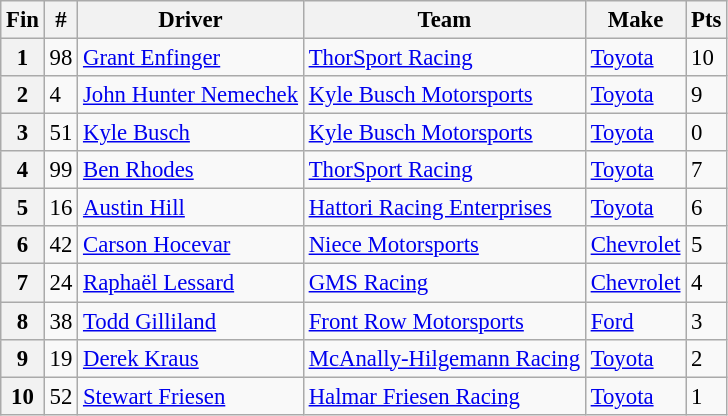<table class="wikitable" style="font-size:95%">
<tr>
<th>Fin</th>
<th>#</th>
<th>Driver</th>
<th>Team</th>
<th>Make</th>
<th>Pts</th>
</tr>
<tr>
<th>1</th>
<td>98</td>
<td><a href='#'>Grant Enfinger</a></td>
<td><a href='#'>ThorSport Racing</a></td>
<td><a href='#'>Toyota</a></td>
<td>10</td>
</tr>
<tr>
<th>2</th>
<td>4</td>
<td><a href='#'>John Hunter Nemechek</a></td>
<td><a href='#'>Kyle Busch Motorsports</a></td>
<td><a href='#'>Toyota</a></td>
<td>9</td>
</tr>
<tr>
<th>3</th>
<td>51</td>
<td><a href='#'>Kyle Busch</a></td>
<td><a href='#'>Kyle Busch Motorsports</a></td>
<td><a href='#'>Toyota</a></td>
<td>0</td>
</tr>
<tr>
<th>4</th>
<td>99</td>
<td><a href='#'>Ben Rhodes</a></td>
<td><a href='#'>ThorSport Racing</a></td>
<td><a href='#'>Toyota</a></td>
<td>7</td>
</tr>
<tr>
<th>5</th>
<td>16</td>
<td><a href='#'>Austin Hill</a></td>
<td><a href='#'>Hattori Racing Enterprises</a></td>
<td><a href='#'>Toyota</a></td>
<td>6</td>
</tr>
<tr>
<th>6</th>
<td>42</td>
<td><a href='#'>Carson Hocevar</a></td>
<td><a href='#'>Niece Motorsports</a></td>
<td><a href='#'>Chevrolet</a></td>
<td>5</td>
</tr>
<tr>
<th>7</th>
<td>24</td>
<td><a href='#'>Raphaël Lessard</a></td>
<td><a href='#'>GMS Racing</a></td>
<td><a href='#'>Chevrolet</a></td>
<td>4</td>
</tr>
<tr>
<th>8</th>
<td>38</td>
<td><a href='#'>Todd Gilliland</a></td>
<td><a href='#'>Front Row Motorsports</a></td>
<td><a href='#'>Ford</a></td>
<td>3</td>
</tr>
<tr>
<th>9</th>
<td>19</td>
<td><a href='#'>Derek Kraus</a></td>
<td><a href='#'>McAnally-Hilgemann Racing</a></td>
<td><a href='#'>Toyota</a></td>
<td>2</td>
</tr>
<tr>
<th>10</th>
<td>52</td>
<td><a href='#'>Stewart Friesen</a></td>
<td><a href='#'>Halmar Friesen Racing</a></td>
<td><a href='#'>Toyota</a></td>
<td>1</td>
</tr>
</table>
